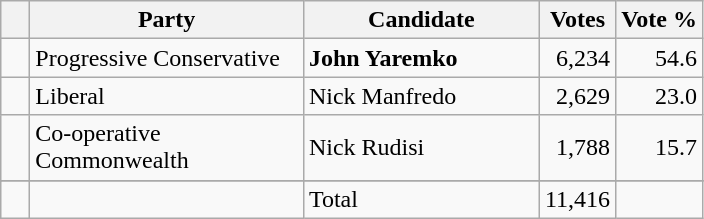<table class="wikitable">
<tr>
<th></th>
<th scope="col" width="175">Party</th>
<th scope="col" width="150">Candidate</th>
<th>Votes</th>
<th>Vote %</th>
</tr>
<tr>
<td>   </td>
<td>Progressive Conservative</td>
<td><strong>John Yaremko</strong></td>
<td align=right>6,234</td>
<td align=right>54.6</td>
</tr>
<tr>
<td>   </td>
<td>Liberal</td>
<td>Nick Manfredo</td>
<td align=right>2,629</td>
<td align=right>23.0</td>
</tr>
<tr>
<td>   </td>
<td>Co-operative Commonwealth</td>
<td>Nick Rudisi</td>
<td align=right>1,788</td>
<td align=right>15.7</td>
</tr>
<tr>
</tr>
<tr>
<td></td>
<td></td>
<td>Total</td>
<td align=right>11,416</td>
<td></td>
</tr>
</table>
